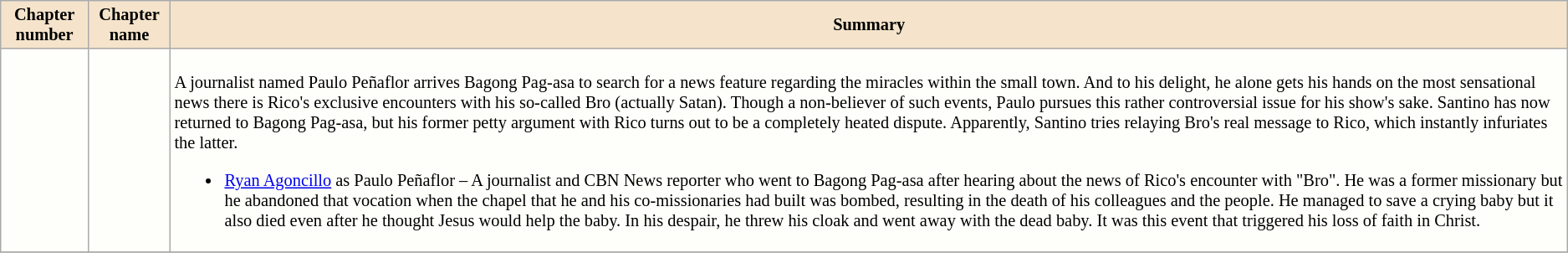<table class="wikitable" style=" background:#FEFEFA; font-size: 85%;">
<tr>
<th style="background:#F5E4CB;">Chapter number</th>
<th style="background:#F5E4CB; ">Chapter name</th>
<th style="background:#F5E4CB ;">Summary</th>
</tr>
<tr>
<td></td>
<td></td>
<td><br>A journalist named Paulo Peñaflor arrives Bagong Pag-asa to search for a news feature regarding the miracles within the small town. And to his delight, he alone gets his hands on the most sensational news there is Rico's exclusive encounters with his so-called Bro (actually Satan). Though a non-believer of such events, Paulo pursues this rather controversial issue for his show's sake. Santino has now returned to Bagong Pag-asa, but his former petty argument with Rico turns out to be a completely heated dispute. Apparently, Santino tries relaying Bro's real message to Rico, which instantly infuriates the latter.<ul><li><a href='#'>Ryan Agoncillo</a> as Paulo Peñaflor – A journalist and CBN News reporter who went to Bagong Pag-asa after hearing about the news of Rico's encounter with "Bro". He was a former missionary but he abandoned that vocation when the chapel that he and his co-missionaries had built was bombed, resulting in the death of his colleagues and the people. He managed to save a crying baby but it also died even after he thought Jesus would help the baby. In his despair, he threw his cloak and went away with the dead baby. It was this event that triggered his loss of faith in Christ.</li></ul></td>
</tr>
<tr>
</tr>
</table>
